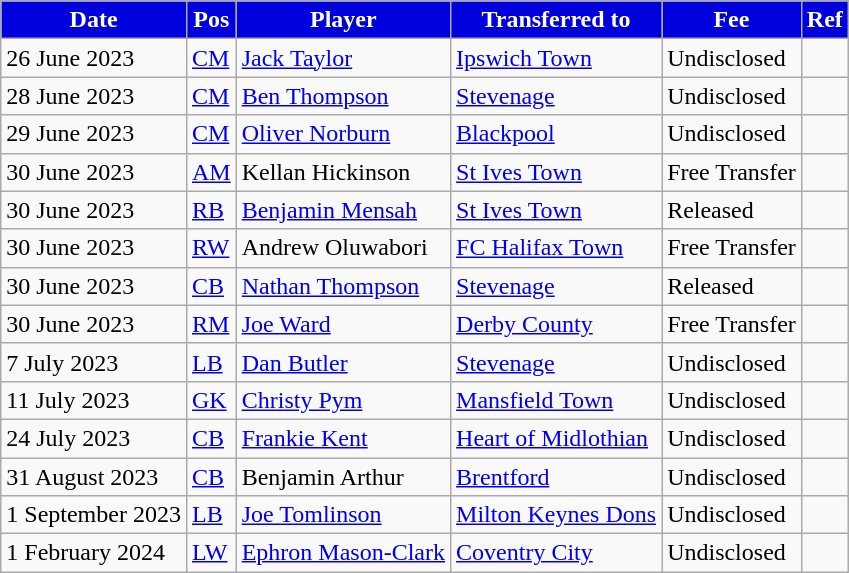<table class="wikitable plainrowheaders sortable">
<tr>
<th style="color:#ffffff; background:#0000dd;">Date</th>
<th style="color:#ffffff; background:#0000dd;">Pos</th>
<th style="color:#ffffff; background:#0000dd;">Player</th>
<th style="color:#ffffff; background:#0000dd;">Transferred to</th>
<th style="color:#ffffff; background:#0000dd;">Fee</th>
<th style="color:#ffffff; background:#0000dd;">Ref</th>
</tr>
<tr>
<td>26 June 2023</td>
<td><a href='#'>CM</a></td>
<td> <a href='#'>Jack Taylor</a></td>
<td> <a href='#'>Ipswich Town</a></td>
<td>Undisclosed</td>
<td></td>
</tr>
<tr>
<td>28 June 2023</td>
<td><a href='#'>CM</a></td>
<td> <a href='#'>Ben Thompson</a></td>
<td> <a href='#'>Stevenage</a></td>
<td>Undisclosed</td>
<td></td>
</tr>
<tr>
<td>29 June 2023</td>
<td><a href='#'>CM</a></td>
<td> <a href='#'>Oliver Norburn</a></td>
<td> <a href='#'>Blackpool</a></td>
<td>Undisclosed</td>
<td></td>
</tr>
<tr>
<td>30 June 2023</td>
<td><a href='#'>AM</a></td>
<td> Kellan Hickinson</td>
<td> <a href='#'>St Ives Town</a></td>
<td>Free Transfer</td>
<td></td>
</tr>
<tr>
<td>30 June 2023</td>
<td><a href='#'>RB</a></td>
<td> <a href='#'>Benjamin Mensah</a></td>
<td> <a href='#'>St Ives Town</a></td>
<td>Released</td>
<td></td>
</tr>
<tr>
<td>30 June 2023</td>
<td><a href='#'>RW</a></td>
<td> Andrew Oluwabori</td>
<td> <a href='#'>FC Halifax Town</a></td>
<td>Free Transfer</td>
<td></td>
</tr>
<tr>
<td>30 June 2023</td>
<td><a href='#'>CB</a></td>
<td> <a href='#'>Nathan Thompson</a></td>
<td> <a href='#'>Stevenage</a></td>
<td>Released</td>
<td></td>
</tr>
<tr>
<td>30 June 2023</td>
<td><a href='#'>RM</a></td>
<td> <a href='#'>Joe Ward</a></td>
<td> <a href='#'>Derby County</a></td>
<td>Free Transfer</td>
<td></td>
</tr>
<tr>
<td>7 July 2023</td>
<td><a href='#'>LB</a></td>
<td> <a href='#'>Dan Butler</a></td>
<td> <a href='#'>Stevenage</a></td>
<td>Undisclosed</td>
<td></td>
</tr>
<tr>
<td>11 July 2023</td>
<td><a href='#'>GK</a></td>
<td> <a href='#'>Christy Pym</a></td>
<td> <a href='#'>Mansfield Town</a></td>
<td>Undisclosed</td>
<td></td>
</tr>
<tr>
<td>24 July 2023</td>
<td><a href='#'>CB</a></td>
<td> <a href='#'>Frankie Kent</a></td>
<td> <a href='#'>Heart of Midlothian</a></td>
<td>Undisclosed</td>
<td></td>
</tr>
<tr>
<td>31 August 2023</td>
<td><a href='#'>CB</a></td>
<td> Benjamin Arthur</td>
<td> <a href='#'>Brentford</a></td>
<td>Undisclosed</td>
<td></td>
</tr>
<tr>
<td>1 September 2023</td>
<td><a href='#'>LB</a></td>
<td> <a href='#'>Joe Tomlinson</a></td>
<td> <a href='#'>Milton Keynes Dons</a></td>
<td>Undisclosed</td>
<td></td>
</tr>
<tr>
<td>1 February 2024</td>
<td><a href='#'>LW</a></td>
<td> <a href='#'>Ephron Mason-Clark</a></td>
<td> <a href='#'>Coventry City</a></td>
<td>Undisclosed</td>
<td></td>
</tr>
</table>
